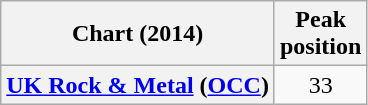<table class="wikitable sortable plainrowheaders" style="text-align:center">
<tr>
<th scope="col">Chart (2014)</th>
<th scope="col">Peak<br>position</th>
</tr>
<tr>
<th scope="row"><a href='#'>UK Rock & Metal</a> (<a href='#'>OCC</a>)</th>
<td>33</td>
</tr>
</table>
